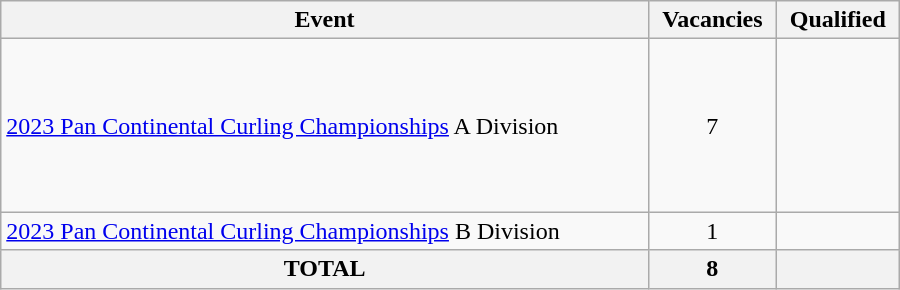<table class="wikitable" style="width:600px;">
<tr>
<th>Event</th>
<th>Vacancies</th>
<th>Qualified</th>
</tr>
<tr>
<td><a href='#'>2023 Pan Continental Curling Championships</a> A Division</td>
<td align=center>7</td>
<td><br><br><br><br><br><br></td>
</tr>
<tr>
<td><a href='#'>2023 Pan Continental Curling Championships</a> B Division</td>
<td align=center>1</td>
<td></td>
</tr>
<tr>
<th>TOTAL</th>
<th>8</th>
<th></th>
</tr>
</table>
